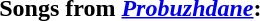<table style="float:right;">
<tr>
<th>Songs from <em><a href='#'>Probuzhdane</a></em>:</th>
</tr>
<tr>
<td></td>
</tr>
</table>
